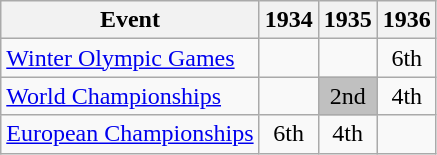<table class="wikitable">
<tr>
<th>Event</th>
<th>1934</th>
<th>1935</th>
<th>1936</th>
</tr>
<tr>
<td><a href='#'>Winter Olympic Games</a></td>
<td></td>
<td></td>
<td align="center">6th</td>
</tr>
<tr>
<td><a href='#'>World Championships</a></td>
<td></td>
<td align="center" bgcolor="silver">2nd</td>
<td align="center">4th</td>
</tr>
<tr>
<td><a href='#'>European Championships</a></td>
<td align="center">6th</td>
<td align="center">4th</td>
<td></td>
</tr>
</table>
